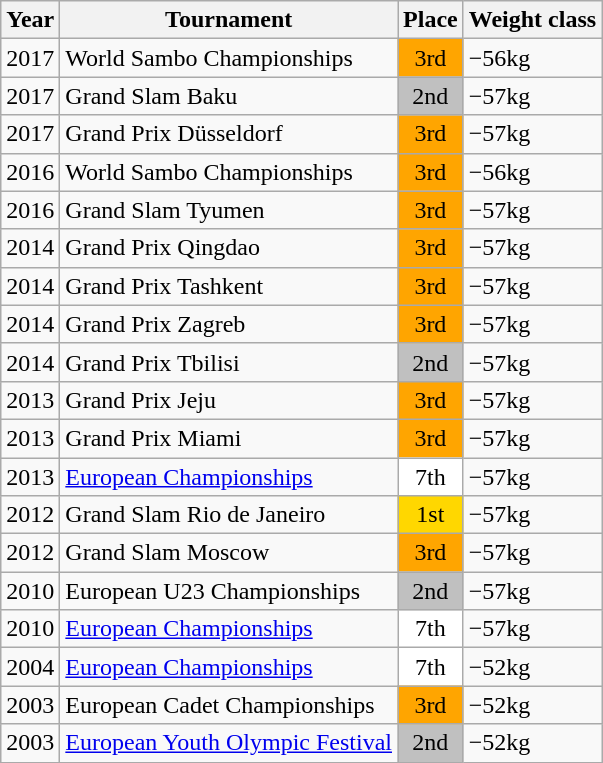<table class="wikitable">
<tr>
<th>Year</th>
<th>Tournament</th>
<th>Place</th>
<th>Weight class</th>
</tr>
<tr>
<td>2017</td>
<td>World Sambo Championships</td>
<td bgcolor="orange" align="center">3rd</td>
<td>−56kg</td>
</tr>
<tr>
<td>2017</td>
<td>Grand Slam Baku</td>
<td bgcolor="silver" align="center">2nd</td>
<td>−57kg</td>
</tr>
<tr>
<td>2017</td>
<td>Grand Prix Düsseldorf</td>
<td bgcolor="orange" align="center">3rd</td>
<td>−57kg</td>
</tr>
<tr>
<td>2016</td>
<td>World Sambo Championships</td>
<td bgcolor="orange" align="center">3rd</td>
<td>−56kg</td>
</tr>
<tr>
<td>2016</td>
<td>Grand Slam Tyumen</td>
<td bgcolor="orange" align="center">3rd</td>
<td>−57kg</td>
</tr>
<tr>
<td>2014</td>
<td>Grand Prix Qingdao</td>
<td bgcolor="orange" align="center">3rd</td>
<td>−57kg</td>
</tr>
<tr>
<td>2014</td>
<td>Grand Prix Tashkent</td>
<td bgcolor="orange" align="center">3rd</td>
<td>−57kg</td>
</tr>
<tr>
<td>2014</td>
<td>Grand Prix Zagreb</td>
<td bgcolor="orange" align="center">3rd</td>
<td>−57kg</td>
</tr>
<tr>
<td>2014</td>
<td>Grand Prix Tbilisi</td>
<td bgcolor="silver" align="center">2nd</td>
<td>−57kg</td>
</tr>
<tr>
<td>2013</td>
<td>Grand Prix Jeju</td>
<td bgcolor="orange" align="center">3rd</td>
<td>−57kg</td>
</tr>
<tr>
<td>2013</td>
<td>Grand Prix Miami</td>
<td bgcolor="orange" align="center">3rd</td>
<td>−57kg</td>
</tr>
<tr>
<td>2013</td>
<td><a href='#'>European Championships</a></td>
<td bgcolor="white" align="center">7th</td>
<td>−57kg</td>
</tr>
<tr>
<td>2012</td>
<td>Grand Slam Rio de Janeiro</td>
<td bgcolor="gold" align="center">1st</td>
<td>−57kg</td>
</tr>
<tr>
<td>2012</td>
<td>Grand Slam Moscow</td>
<td bgcolor="orange" align="center">3rd</td>
<td>−57kg</td>
</tr>
<tr>
<td>2010</td>
<td>European U23 Championships</td>
<td bgcolor="silver" align="center">2nd</td>
<td>−57kg</td>
</tr>
<tr>
<td>2010</td>
<td><a href='#'>European Championships</a></td>
<td bgcolor="white" align="center">7th</td>
<td>−57kg</td>
</tr>
<tr>
<td>2004</td>
<td><a href='#'>European Championships</a></td>
<td bgcolor="white" align="center">7th</td>
<td>−52kg</td>
</tr>
<tr>
<td>2003</td>
<td>European Cadet Championships</td>
<td bgcolor="orange" align="center">3rd</td>
<td>−52kg</td>
</tr>
<tr>
<td>2003</td>
<td><a href='#'>European Youth Olympic Festival</a></td>
<td bgcolor="silver" align="center">2nd</td>
<td>−52kg</td>
</tr>
</table>
